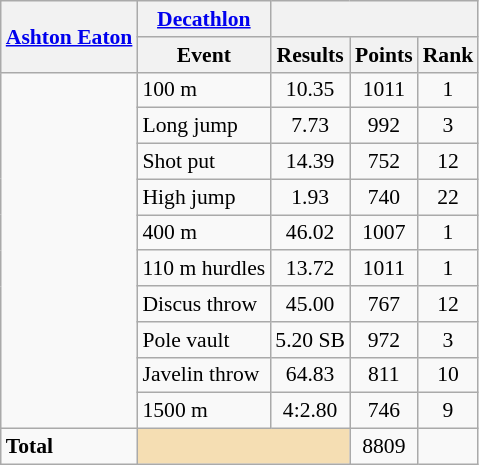<table class=wikitable style="font-size:90%;">
<tr>
<th rowspan="2"><strong><a href='#'>Ashton Eaton</a></strong></th>
<th><a href='#'>Decathlon</a></th>
<th colspan="3"></th>
</tr>
<tr>
<th>Event</th>
<th>Results</th>
<th>Points</th>
<th>Rank</th>
</tr>
<tr style="border-top: single;">
<td rowspan="10"></td>
<td>100 m</td>
<td align=center>10.35</td>
<td align=center>1011</td>
<td align=center>1</td>
</tr>
<tr>
<td>Long jump</td>
<td align=center>7.73</td>
<td align=center>992</td>
<td align=center>3</td>
</tr>
<tr>
<td>Shot put</td>
<td align=center>14.39</td>
<td align=center>752</td>
<td align=center>12</td>
</tr>
<tr>
<td>High jump</td>
<td align=center>1.93</td>
<td align=center>740</td>
<td align=center>22</td>
</tr>
<tr>
<td>400 m</td>
<td align=center>46.02</td>
<td align=center>1007</td>
<td align=center>1</td>
</tr>
<tr>
<td>110 m hurdles</td>
<td align=center>13.72</td>
<td align=center>1011</td>
<td align=center>1</td>
</tr>
<tr>
<td>Discus throw</td>
<td align=center>45.00</td>
<td align=center>767</td>
<td align=center>12</td>
</tr>
<tr>
<td>Pole vault</td>
<td align=center>5.20 SB</td>
<td align=center>972</td>
<td align=center>3</td>
</tr>
<tr>
<td>Javelin throw</td>
<td align=center>64.83</td>
<td align=center>811</td>
<td align=center>10</td>
</tr>
<tr>
<td>1500 m</td>
<td align=center>4:2.80</td>
<td align=center>746</td>
<td align=center>9</td>
</tr>
<tr style="border-top: single;">
<td><strong>Total</strong></td>
<td colspan="2" style="background:wheat;"></td>
<td align=center>8809</td>
<td align=center></td>
</tr>
</table>
